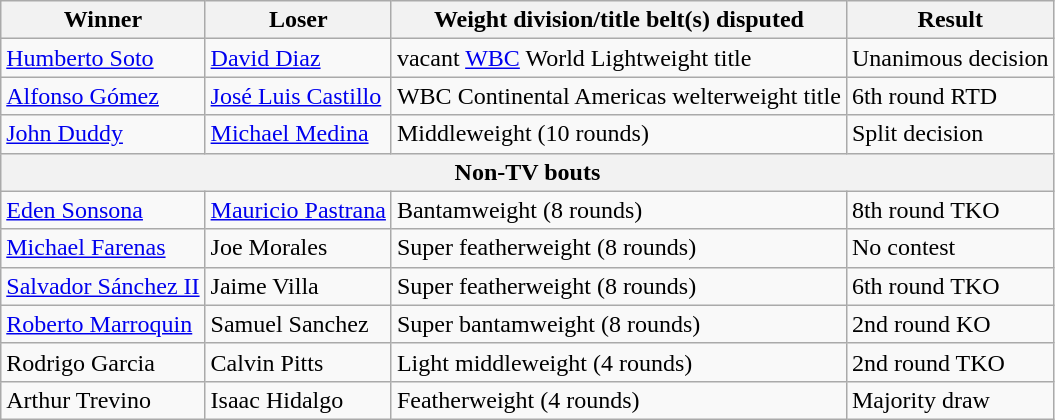<table class=wikitable>
<tr>
<th>Winner</th>
<th>Loser</th>
<th>Weight division/title belt(s) disputed</th>
<th>Result</th>
</tr>
<tr>
<td> <a href='#'>Humberto Soto</a></td>
<td> <a href='#'>David Diaz</a></td>
<td>vacant <a href='#'>WBC</a> World Lightweight title</td>
<td>Unanimous decision</td>
</tr>
<tr>
<td> <a href='#'>Alfonso Gómez</a></td>
<td> <a href='#'>José Luis Castillo</a></td>
<td>WBC Continental Americas welterweight title</td>
<td>6th round RTD</td>
</tr>
<tr>
<td> <a href='#'>John Duddy</a></td>
<td> <a href='#'>Michael Medina</a></td>
<td>Middleweight (10 rounds)</td>
<td>Split decision</td>
</tr>
<tr>
<th colspan=4>Non-TV bouts</th>
</tr>
<tr>
<td> <a href='#'>Eden Sonsona</a></td>
<td> <a href='#'>Mauricio Pastrana</a></td>
<td>Bantamweight (8 rounds)</td>
<td>8th round TKO</td>
</tr>
<tr>
<td> <a href='#'>Michael Farenas</a></td>
<td> Joe Morales</td>
<td>Super featherweight (8 rounds)</td>
<td>No contest</td>
</tr>
<tr>
<td> <a href='#'>Salvador Sánchez II</a></td>
<td> Jaime Villa</td>
<td>Super featherweight (8 rounds)</td>
<td>6th round TKO</td>
</tr>
<tr>
<td> <a href='#'>Roberto Marroquin</a></td>
<td> Samuel Sanchez</td>
<td>Super bantamweight (8 rounds)</td>
<td>2nd round KO</td>
</tr>
<tr>
<td> Rodrigo Garcia</td>
<td> Calvin Pitts</td>
<td>Light middleweight (4 rounds)</td>
<td>2nd round TKO</td>
</tr>
<tr>
<td> Arthur Trevino</td>
<td> Isaac Hidalgo</td>
<td>Featherweight (4 rounds)</td>
<td>Majority draw</td>
</tr>
</table>
